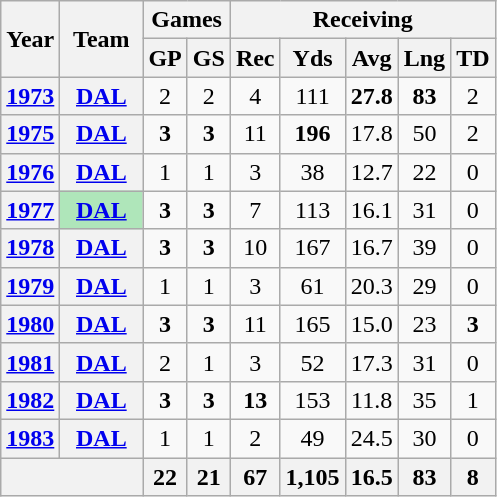<table class="wikitable" style="text-align:center">
<tr>
<th rowspan="2">Year</th>
<th rowspan="2">Team</th>
<th colspan="2">Games</th>
<th colspan="5">Receiving</th>
</tr>
<tr>
<th>GP</th>
<th>GS</th>
<th>Rec</th>
<th>Yds</th>
<th>Avg</th>
<th>Lng</th>
<th>TD</th>
</tr>
<tr>
<th><a href='#'>1973</a></th>
<th><a href='#'>DAL</a></th>
<td>2</td>
<td>2</td>
<td>4</td>
<td>111</td>
<td><strong>27.8</strong></td>
<td><strong>83</strong></td>
<td>2</td>
</tr>
<tr>
<th><a href='#'>1975</a></th>
<th><a href='#'>DAL</a></th>
<td><strong>3</strong></td>
<td><strong>3</strong></td>
<td>11</td>
<td><strong>196</strong></td>
<td>17.8</td>
<td>50</td>
<td>2</td>
</tr>
<tr>
<th><a href='#'>1976</a></th>
<th><a href='#'>DAL</a></th>
<td>1</td>
<td>1</td>
<td>3</td>
<td>38</td>
<td>12.7</td>
<td>22</td>
<td>0</td>
</tr>
<tr>
<th><a href='#'>1977</a></th>
<th style="background:#afe6ba; width:3em;"><a href='#'>DAL</a></th>
<td><strong>3</strong></td>
<td><strong>3</strong></td>
<td>7</td>
<td>113</td>
<td>16.1</td>
<td>31</td>
<td>0</td>
</tr>
<tr>
<th><a href='#'>1978</a></th>
<th><a href='#'>DAL</a></th>
<td><strong>3</strong></td>
<td><strong>3</strong></td>
<td>10</td>
<td>167</td>
<td>16.7</td>
<td>39</td>
<td>0</td>
</tr>
<tr>
<th><a href='#'>1979</a></th>
<th><a href='#'>DAL</a></th>
<td>1</td>
<td>1</td>
<td>3</td>
<td>61</td>
<td>20.3</td>
<td>29</td>
<td>0</td>
</tr>
<tr>
<th><a href='#'>1980</a></th>
<th><a href='#'>DAL</a></th>
<td><strong>3</strong></td>
<td><strong>3</strong></td>
<td>11</td>
<td>165</td>
<td>15.0</td>
<td>23</td>
<td><strong>3</strong></td>
</tr>
<tr>
<th><a href='#'>1981</a></th>
<th><a href='#'>DAL</a></th>
<td>2</td>
<td>1</td>
<td>3</td>
<td>52</td>
<td>17.3</td>
<td>31</td>
<td>0</td>
</tr>
<tr>
<th><a href='#'>1982</a></th>
<th><a href='#'>DAL</a></th>
<td><strong>3</strong></td>
<td><strong>3</strong></td>
<td><strong>13</strong></td>
<td>153</td>
<td>11.8</td>
<td>35</td>
<td>1</td>
</tr>
<tr>
<th><a href='#'>1983</a></th>
<th><a href='#'>DAL</a></th>
<td>1</td>
<td>1</td>
<td>2</td>
<td>49</td>
<td>24.5</td>
<td>30</td>
<td>0</td>
</tr>
<tr>
<th colspan="2"></th>
<th>22</th>
<th>21</th>
<th>67</th>
<th>1,105</th>
<th>16.5</th>
<th>83</th>
<th>8</th>
</tr>
</table>
